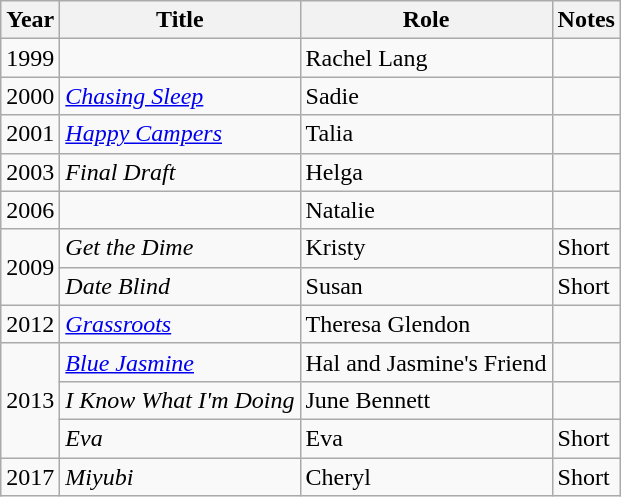<table class="wikitable sortable">
<tr>
<th>Year</th>
<th>Title</th>
<th>Role</th>
<th class="unsortable">Notes</th>
</tr>
<tr>
<td>1999</td>
<td><em></em></td>
<td>Rachel Lang</td>
<td></td>
</tr>
<tr>
<td>2000</td>
<td><em><a href='#'>Chasing Sleep</a></em></td>
<td>Sadie</td>
<td></td>
</tr>
<tr>
<td>2001</td>
<td><em><a href='#'>Happy Campers</a></em></td>
<td>Talia</td>
<td></td>
</tr>
<tr>
<td>2003</td>
<td><em>Final Draft</em></td>
<td>Helga</td>
<td></td>
</tr>
<tr>
<td>2006</td>
<td><em></em></td>
<td>Natalie</td>
<td></td>
</tr>
<tr>
<td rowspan="2">2009</td>
<td><em>Get the Dime</em></td>
<td>Kristy</td>
<td>Short</td>
</tr>
<tr>
<td><em>Date Blind</em></td>
<td>Susan</td>
<td>Short</td>
</tr>
<tr>
<td>2012</td>
<td><em><a href='#'>Grassroots</a></em></td>
<td>Theresa Glendon</td>
<td></td>
</tr>
<tr>
<td rowspan="3">2013</td>
<td><em><a href='#'>Blue Jasmine</a></em></td>
<td>Hal and Jasmine's Friend</td>
<td></td>
</tr>
<tr>
<td><em>I Know What I'm Doing</em></td>
<td>June Bennett</td>
<td></td>
</tr>
<tr>
<td><em>Eva</em></td>
<td>Eva</td>
<td>Short</td>
</tr>
<tr>
<td>2017</td>
<td><em>Miyubi</em></td>
<td>Cheryl</td>
<td>Short</td>
</tr>
</table>
